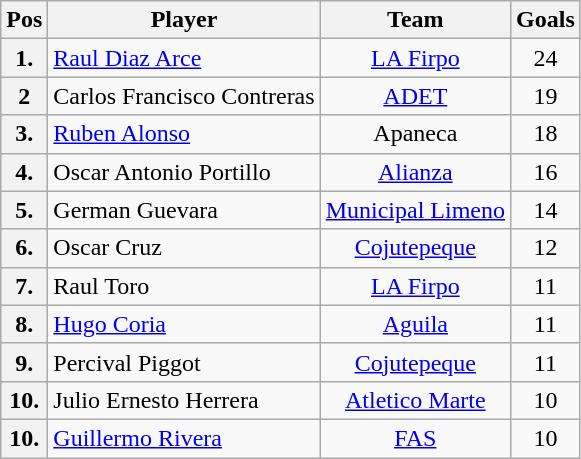<table class="wikitable">
<tr>
<th align="center">Pos</th>
<th align="center">Player</th>
<th align="center">Team</th>
<th align="center">Goals</th>
</tr>
<tr>
<th align="center">1.</th>
<td> <a href='#'>Raul Diaz Arce</a></td>
<td align="center"><a href='#'>LA Firpo</a></td>
<td align="center">24</td>
</tr>
<tr>
<th align="center">2</th>
<td> Carlos Francisco Contreras</td>
<td align="center"><a href='#'>ADET</a></td>
<td align="center">19</td>
</tr>
<tr>
<th align="center">3.</th>
<td> <a href='#'>Ruben Alonso</a></td>
<td align="center">Apaneca</td>
<td align="center">18</td>
</tr>
<tr>
<th align="center">4.</th>
<td> Oscar Antonio Portillo</td>
<td align="center"><a href='#'>Alianza</a></td>
<td align="center">16</td>
</tr>
<tr>
<th align="center">5.</th>
<td> German Guevara</td>
<td align="center"><a href='#'>Municipal Limeno</a></td>
<td align="center">14</td>
</tr>
<tr>
<th align="center">6.</th>
<td> Oscar Cruz</td>
<td align="center"><a href='#'>Cojutepeque</a></td>
<td align="center">12</td>
</tr>
<tr>
<th align="center">7.</th>
<td> Raul Toro</td>
<td align="center"><a href='#'>LA Firpo</a></td>
<td align="center">11</td>
</tr>
<tr>
<th align="center">8.</th>
<td> <a href='#'>Hugo Coria</a></td>
<td align="center"><a href='#'>Aguila</a></td>
<td align="center">11</td>
</tr>
<tr>
<th align="center">9.</th>
<td> Percival Piggot</td>
<td align="center"><a href='#'>Cojutepeque</a></td>
<td align="center">11</td>
</tr>
<tr>
<th align="center">10.</th>
<td> Julio Ernesto Herrera</td>
<td align="center"><a href='#'>Atletico Marte</a></td>
<td align="center">10</td>
</tr>
<tr>
<th align="center">10.</th>
<td> <a href='#'>Guillermo Rivera</a></td>
<td align="center"><a href='#'>FAS</a></td>
<td align="center">10</td>
</tr>
</table>
